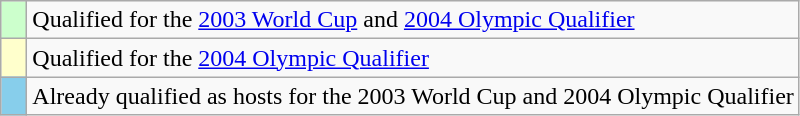<table class="wikitable" style="text-align: left;">
<tr>
<td width=10px bgcolor=#ccffcc></td>
<td>Qualified for the <a href='#'>2003 World Cup</a> and <a href='#'>2004 Olympic Qualifier</a></td>
</tr>
<tr>
<td width=10px bgcolor=#ffffcc></td>
<td>Qualified for the <a href='#'>2004 Olympic Qualifier</a></td>
</tr>
<tr>
<td width=10px bgcolor=#87ceeb></td>
<td>Already qualified as hosts for the 2003 World Cup and 2004 Olympic Qualifier</td>
</tr>
</table>
